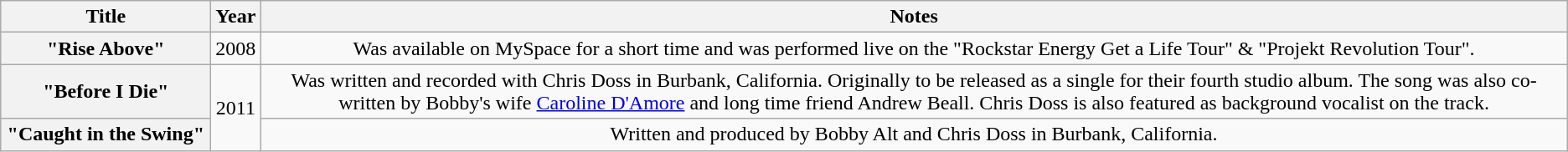<table class="wikitable plainrowheaders" style="text-align:center;">
<tr>
<th scope="col" style="width:10em;">Title</th>
<th scope="col">Year</th>
<th scope="col">Notes</th>
</tr>
<tr>
<th scope="row">"Rise Above"</th>
<td>2008</td>
<td>Was available on MySpace for a short time and was performed live on the "Rockstar Energy Get a Life Tour" & "Projekt Revolution Tour".</td>
</tr>
<tr>
<th scope="row">"Before I Die"</th>
<td rowspan="2">2011</td>
<td>Was written and recorded with Chris Doss in Burbank, California. Originally to be released as a single for their fourth studio album. The song was also co-written by Bobby's wife <a href='#'>Caroline D'Amore</a> and long time friend Andrew Beall. Chris Doss is also featured as background vocalist on the track.</td>
</tr>
<tr>
<th scope="row">"Caught in the Swing"</th>
<td>Written and produced by Bobby Alt and Chris Doss in Burbank, California.</td>
</tr>
</table>
